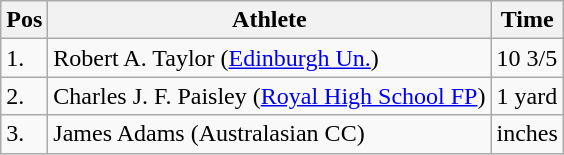<table class="wikitable">
<tr>
<th>Pos</th>
<th>Athlete</th>
<th>Time</th>
</tr>
<tr>
<td>1.</td>
<td>Robert A. Taylor (<a href='#'>Edinburgh Un.</a>)</td>
<td>10 3/5</td>
</tr>
<tr>
<td>2.</td>
<td>Charles J. F. Paisley (<a href='#'>Royal High School FP</a>)</td>
<td>1 yard</td>
</tr>
<tr>
<td>3.</td>
<td>James Adams (Australasian CC)</td>
<td>inches</td>
</tr>
</table>
